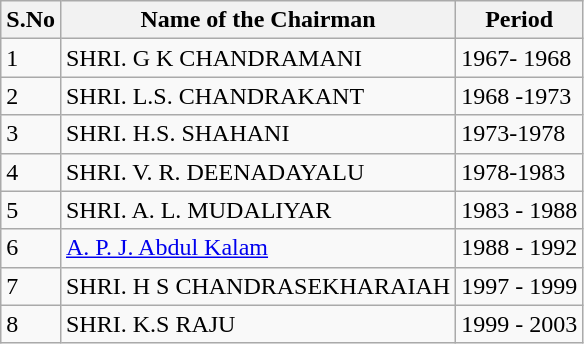<table class="wikitable">
<tr>
<th>S.No</th>
<th>Name of the Chairman</th>
<th>Period</th>
</tr>
<tr>
<td>1</td>
<td>SHRI. G K CHANDRAMANI</td>
<td>1967- 1968</td>
</tr>
<tr>
<td>2</td>
<td>SHRI. L.S. CHANDRAKANT</td>
<td>1968 -1973</td>
</tr>
<tr>
<td>3</td>
<td>SHRI. H.S. SHAHANI</td>
<td>1973-1978</td>
</tr>
<tr>
<td>4</td>
<td>SHRI. V. R. DEENADAYALU</td>
<td>1978-1983</td>
</tr>
<tr>
<td>5</td>
<td>SHRI. A. L. MUDALIYAR</td>
<td>1983 - 1988</td>
</tr>
<tr>
<td>6</td>
<td><a href='#'>A. P. J. Abdul Kalam</a></td>
<td>1988 - 1992</td>
</tr>
<tr>
<td>7</td>
<td>SHRI. H S CHANDRASEKHARAIAH</td>
<td>1997 - 1999</td>
</tr>
<tr>
<td>8</td>
<td>SHRI. K.S RAJU</td>
<td>1999 - 2003</td>
</tr>
</table>
